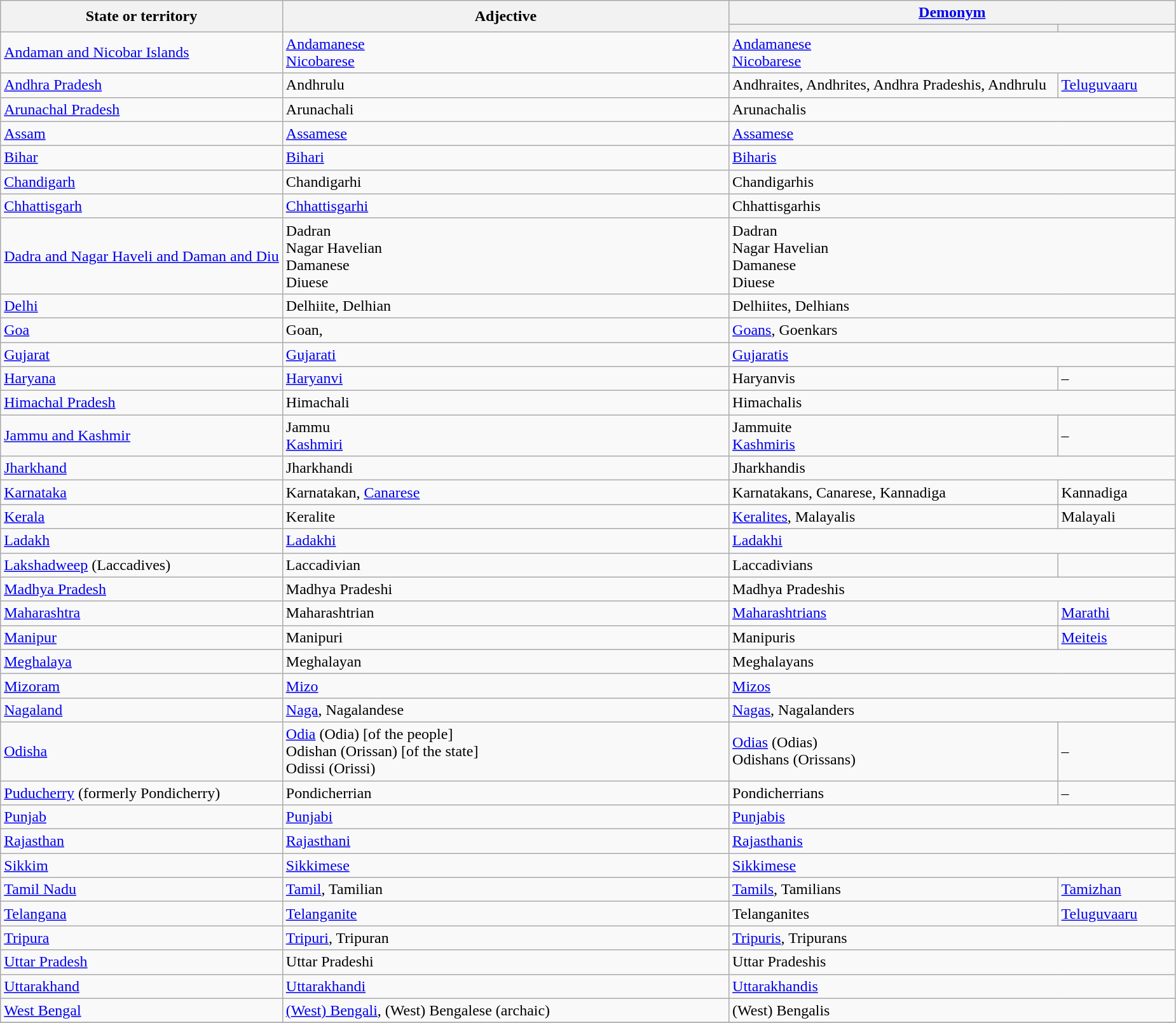<table class="wikitable">
<tr>
<th rowspan="2" width="24%">State or territory</th>
<th rowspan="2" width="38%">Adjective</th>
<th colspan="2"><a href='#'>Demonym</a></th>
</tr>
<tr>
<th></th>
<th width="10%"></th>
</tr>
<tr>
<td><a href='#'>Andaman and Nicobar Islands</a></td>
<td><a href='#'>Andamanese</a><br><a href='#'>Nicobarese</a></td>
<td colspan="2"><a href='#'>Andamanese</a><br><a href='#'>Nicobarese</a></td>
</tr>
<tr>
<td><a href='#'>Andhra Pradesh</a></td>
<td>Andhrulu</td>
<td>Andhraites, Andhrites, Andhra Pradeshis, Andhrulu</td>
<td><a href='#'>Teluguvaaru</a></td>
</tr>
<tr>
<td><a href='#'>Arunachal Pradesh</a></td>
<td>Arunachali</td>
<td colspan="2">Arunachalis</td>
</tr>
<tr>
<td><a href='#'>Assam</a></td>
<td><a href='#'>Assamese</a></td>
<td colspan="2"><a href='#'>Assamese</a></td>
</tr>
<tr>
<td><a href='#'>Bihar</a></td>
<td><a href='#'>Bihari</a></td>
<td colspan="2"><a href='#'>Biharis</a></td>
</tr>
<tr>
<td><a href='#'>Chandigarh</a></td>
<td>Chandigarhi</td>
<td colspan="2">Chandigarhis</td>
</tr>
<tr>
<td><a href='#'>Chhattisgarh</a></td>
<td><a href='#'>Chhattisgarhi</a></td>
<td colspan="2">Chhattisgarhis</td>
</tr>
<tr>
<td><a href='#'>Dadra and Nagar Haveli and Daman and Diu</a></td>
<td>Dadran<br>Nagar Havelian<br>Damanese<br>Diuese</td>
<td colspan="2">Dadran<br>Nagar Havelian<br>Damanese<br>Diuese</td>
</tr>
<tr>
<td><a href='#'>Delhi</a></td>
<td>Delhiite, Delhian</td>
<td colspan="2">Delhiites, Delhians</td>
</tr>
<tr>
<td><a href='#'>Goa</a></td>
<td>Goan,</td>
<td colspan="2"><a href='#'>Goans</a>, Goenkars</td>
</tr>
<tr>
<td><a href='#'>Gujarat</a></td>
<td><a href='#'>Gujarati</a></td>
<td colspan="2"><a href='#'>Gujaratis</a></td>
</tr>
<tr>
<td><a href='#'>Haryana</a></td>
<td><a href='#'>Haryanvi</a></td>
<td>Haryanvis</td>
<td>–</td>
</tr>
<tr>
<td><a href='#'>Himachal Pradesh</a></td>
<td>Himachali</td>
<td colspan="2">Himachalis</td>
</tr>
<tr>
<td><a href='#'>Jammu and Kashmir</a></td>
<td>Jammu<br><a href='#'>Kashmiri</a></td>
<td>Jammuite<br><a href='#'>Kashmiris</a></td>
<td>–</td>
</tr>
<tr>
<td><a href='#'>Jharkhand</a></td>
<td Jharkhandi people>Jharkhandi</td>
<td colspan="2">Jharkhandis</td>
</tr>
<tr>
<td><a href='#'>Karnataka</a></td>
<td>Karnatakan, <a href='#'>Canarese</a></td>
<td>Karnatakans, Canarese, Kannadiga</td>
<td>Kannadiga</td>
</tr>
<tr>
<td><a href='#'>Kerala</a></td>
<td>Keralite</td>
<td><a href='#'>Keralites</a>, Malayalis</td>
<td>Malayali</td>
</tr>
<tr>
<td><a href='#'>Ladakh</a></td>
<td><a href='#'>Ladakhi</a></td>
<td colspan="2"><a href='#'>Ladakhi</a></td>
</tr>
<tr>
<td><a href='#'>Lakshadweep</a> (Laccadives)</td>
<td>Laccadivian</td>
<td>Laccadivians</td>
<td></td>
</tr>
<tr>
<td><a href='#'>Madhya Pradesh</a></td>
<td>Madhya Pradeshi</td>
<td colspan="2">Madhya Pradeshis</td>
</tr>
<tr>
<td><a href='#'>Maharashtra</a></td>
<td>Maharashtrian</td>
<td><a href='#'>Maharashtrians</a></td>
<td><a href='#'>Marathi</a></td>
</tr>
<tr>
<td><a href='#'>Manipur</a></td>
<td>Manipuri</td>
<td>Manipuris</td>
<td><a href='#'>Meiteis</a></td>
</tr>
<tr>
<td><a href='#'>Meghalaya</a></td>
<td>Meghalayan</td>
<td colspan="2">Meghalayans</td>
</tr>
<tr>
<td><a href='#'>Mizoram</a></td>
<td><a href='#'>Mizo</a></td>
<td colspan="2"><a href='#'>Mizos</a></td>
</tr>
<tr>
<td><a href='#'>Nagaland</a></td>
<td><a href='#'>Naga</a>, Nagalandese</td>
<td colspan="2"><a href='#'>Nagas</a>, Nagalanders</td>
</tr>
<tr>
<td><a href='#'>Odisha</a></td>
<td><a href='#'>Odia</a> (Odia) [of the people]<br>Odishan (Orissan) [of the state]<br>Odissi (Orissi)</td>
<td><a href='#'>Odias</a> (Odias)<br>Odishans (Orissans)</td>
<td>–</td>
</tr>
<tr>
<td><a href='#'>Puducherry</a> (formerly Pondicherry)</td>
<td>Pondicherrian</td>
<td>Pondicherrians</td>
<td>–</td>
</tr>
<tr>
<td><a href='#'>Punjab</a></td>
<td><a href='#'>Punjabi</a></td>
<td colspan="2"><a href='#'>Punjabis</a></td>
</tr>
<tr>
<td><a href='#'>Rajasthan</a></td>
<td><a href='#'>Rajasthani</a></td>
<td colspan="2"><a href='#'>Rajasthanis</a></td>
</tr>
<tr>
<td><a href='#'>Sikkim</a></td>
<td><a href='#'>Sikkimese</a></td>
<td colspan="2"><a href='#'>Sikkimese</a></td>
</tr>
<tr>
<td><a href='#'>Tamil Nadu</a></td>
<td><a href='#'>Tamil</a>, Tamilian</td>
<td><a href='#'>Tamils</a>, Tamilians</td>
<td><a href='#'>Tamizhan</a></td>
</tr>
<tr>
<td><a href='#'>Telangana</a></td>
<td><a href='#'>Telanganite</a></td>
<td>Telanganites</td>
<td><a href='#'>Teluguvaaru</a></td>
</tr>
<tr>
<td><a href='#'>Tripura</a></td>
<td><a href='#'>Tripuri</a>, Tripuran</td>
<td colspan="2"><a href='#'>Tripuris</a>, Tripurans</td>
</tr>
<tr>
<td><a href='#'>Uttar Pradesh</a></td>
<td>Uttar Pradeshi</td>
<td colspan="2">Uttar Pradeshis</td>
</tr>
<tr>
<td><a href='#'>Uttarakhand</a></td>
<td><a href='#'>Uttarakhandi</a></td>
<td colspan="2"><a href='#'>Uttarakhandis</a></td>
</tr>
<tr>
<td><a href='#'>West Bengal</a></td>
<td><a href='#'>(West) Bengali</a>, (West) Bengalese (archaic)</td>
<td colspan="2">(West) Bengalis</td>
</tr>
<tr>
</tr>
</table>
